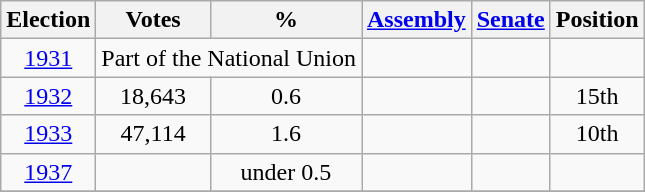<table class=wikitable style=text-align:center>
<tr>
<th>Election</th>
<th>Votes</th>
<th>%</th>
<th><a href='#'>Assembly</a></th>
<th><a href='#'>Senate</a></th>
<th>Position</th>
</tr>
<tr>
<td><a href='#'>1931</a></td>
<td colspan=2>Part of the National Union</td>
<td></td>
<td></td>
<td></td>
</tr>
<tr>
<td><a href='#'>1932</a></td>
<td>18,643</td>
<td>0.6</td>
<td></td>
<td></td>
<td>15th</td>
</tr>
<tr>
<td><a href='#'>1933</a></td>
<td>47,114</td>
<td>1.6</td>
<td></td>
<td></td>
<td>10th</td>
</tr>
<tr>
<td><a href='#'>1937</a></td>
<td></td>
<td>under 0.5</td>
<td></td>
<td></td>
<td></td>
</tr>
<tr>
</tr>
</table>
